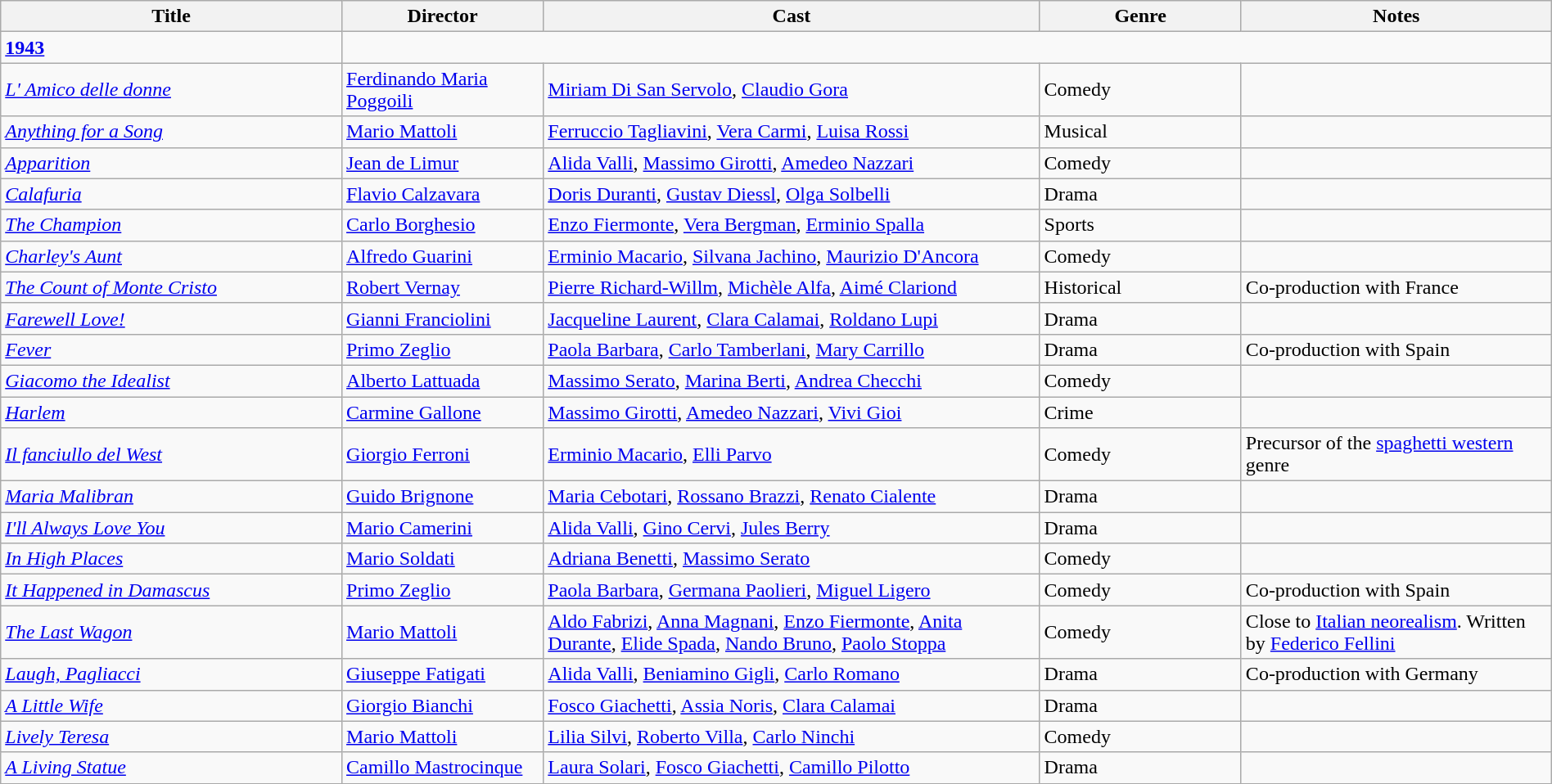<table class="wikitable" style="width:100%;">
<tr>
<th style="width:22%;">Title</th>
<th style="width:13%;">Director</th>
<th style="width:32%;">Cast</th>
<th style="width:13%;">Genre</th>
<th style="width:20%;">Notes</th>
</tr>
<tr>
<td><strong><a href='#'>1943</a></strong></td>
</tr>
<tr>
<td><em><a href='#'>L' Amico delle donne</a></em></td>
<td><a href='#'>Ferdinando Maria Poggoili</a></td>
<td><a href='#'>Miriam Di San Servolo</a>, <a href='#'>Claudio Gora</a></td>
<td>Comedy</td>
<td></td>
</tr>
<tr>
<td><em><a href='#'>Anything for a Song</a></em></td>
<td><a href='#'>Mario Mattoli</a></td>
<td><a href='#'>Ferruccio Tagliavini</a>, <a href='#'>Vera Carmi</a>, <a href='#'>Luisa Rossi</a></td>
<td>Musical</td>
<td></td>
</tr>
<tr>
<td><em><a href='#'>Apparition</a></em></td>
<td><a href='#'>Jean de Limur</a></td>
<td><a href='#'>Alida Valli</a>, <a href='#'>Massimo Girotti</a>, <a href='#'>Amedeo Nazzari</a></td>
<td>Comedy</td>
<td></td>
</tr>
<tr>
<td><em><a href='#'>Calafuria</a></em></td>
<td><a href='#'>Flavio Calzavara</a></td>
<td><a href='#'>Doris Duranti</a>, <a href='#'>Gustav Diessl</a>, <a href='#'>Olga Solbelli</a></td>
<td>Drama</td>
<td></td>
</tr>
<tr>
<td><em><a href='#'>The Champion</a></em></td>
<td><a href='#'>Carlo Borghesio</a></td>
<td><a href='#'>Enzo Fiermonte</a>, <a href='#'>Vera Bergman</a>, <a href='#'>Erminio Spalla</a></td>
<td>Sports</td>
<td></td>
</tr>
<tr>
<td><em><a href='#'>Charley's Aunt</a></em></td>
<td><a href='#'>Alfredo Guarini</a></td>
<td><a href='#'>Erminio Macario</a>, <a href='#'>Silvana Jachino</a>, <a href='#'>Maurizio D'Ancora</a></td>
<td>Comedy</td>
<td></td>
</tr>
<tr>
<td><em><a href='#'>The Count of Monte Cristo</a></em></td>
<td><a href='#'>Robert Vernay</a></td>
<td><a href='#'>Pierre Richard-Willm</a>, <a href='#'>Michèle Alfa</a>, <a href='#'>Aimé Clariond</a></td>
<td>Historical</td>
<td>Co-production with France</td>
</tr>
<tr>
<td><em><a href='#'>Farewell Love!</a></em></td>
<td><a href='#'>Gianni Franciolini</a></td>
<td><a href='#'>Jacqueline Laurent</a>, <a href='#'>Clara Calamai</a>, <a href='#'>Roldano Lupi</a></td>
<td>Drama</td>
<td></td>
</tr>
<tr>
<td><em><a href='#'>Fever</a></em></td>
<td><a href='#'>Primo Zeglio</a></td>
<td><a href='#'>Paola Barbara</a>, <a href='#'>Carlo Tamberlani</a>, <a href='#'>Mary Carrillo</a></td>
<td>Drama</td>
<td>Co-production with Spain</td>
</tr>
<tr>
<td><em><a href='#'>Giacomo the Idealist</a></em></td>
<td><a href='#'>Alberto Lattuada</a></td>
<td><a href='#'>Massimo Serato</a>, <a href='#'>Marina Berti</a>, <a href='#'>Andrea Checchi</a></td>
<td>Comedy</td>
<td></td>
</tr>
<tr>
<td><em><a href='#'>Harlem</a></em></td>
<td><a href='#'>Carmine Gallone</a></td>
<td><a href='#'>Massimo Girotti</a>, <a href='#'>Amedeo Nazzari</a>, <a href='#'>Vivi Gioi</a></td>
<td>Crime</td>
<td></td>
</tr>
<tr>
<td><em><a href='#'>Il fanciullo del West</a></em></td>
<td><a href='#'>Giorgio Ferroni</a></td>
<td><a href='#'>Erminio Macario</a>, <a href='#'>Elli Parvo</a></td>
<td>Comedy</td>
<td>Precursor of the <a href='#'>spaghetti western</a> genre</td>
</tr>
<tr>
<td><em><a href='#'>Maria Malibran</a></em></td>
<td><a href='#'>Guido Brignone</a></td>
<td><a href='#'>Maria Cebotari</a>, <a href='#'>Rossano Brazzi</a>, <a href='#'>Renato Cialente</a></td>
<td>Drama</td>
<td></td>
</tr>
<tr>
<td><em><a href='#'>I'll Always Love You</a></em></td>
<td><a href='#'>Mario Camerini</a></td>
<td><a href='#'>Alida Valli</a>, <a href='#'>Gino Cervi</a>, <a href='#'>Jules Berry</a></td>
<td>Drama</td>
<td></td>
</tr>
<tr>
<td><em><a href='#'>In High Places</a></em></td>
<td><a href='#'>Mario Soldati</a></td>
<td><a href='#'>Adriana Benetti</a>, <a href='#'>Massimo Serato</a></td>
<td>Comedy</td>
<td></td>
</tr>
<tr>
<td><em><a href='#'>It Happened in Damascus</a></em></td>
<td><a href='#'>Primo Zeglio</a></td>
<td><a href='#'>Paola Barbara</a>, <a href='#'>Germana Paolieri</a>, <a href='#'>Miguel Ligero</a></td>
<td>Comedy</td>
<td>Co-production with Spain</td>
</tr>
<tr>
<td><em><a href='#'>The Last Wagon</a></em></td>
<td><a href='#'>Mario Mattoli</a></td>
<td><a href='#'>Aldo Fabrizi</a>, <a href='#'>Anna Magnani</a>, <a href='#'>Enzo Fiermonte</a>, <a href='#'>Anita Durante</a>, <a href='#'>Elide Spada</a>, <a href='#'>Nando Bruno</a>, <a href='#'>Paolo Stoppa</a></td>
<td>Comedy</td>
<td>Close to <a href='#'>Italian neorealism</a>. Written by <a href='#'>Federico Fellini</a></td>
</tr>
<tr>
<td><em><a href='#'>Laugh, Pagliacci</a></em></td>
<td><a href='#'>Giuseppe Fatigati</a></td>
<td><a href='#'>Alida Valli</a>, <a href='#'>Beniamino Gigli</a>, <a href='#'>Carlo Romano</a></td>
<td>Drama</td>
<td>Co-production with Germany</td>
</tr>
<tr>
<td><em><a href='#'>A Little Wife</a></em></td>
<td><a href='#'>Giorgio Bianchi</a></td>
<td><a href='#'>Fosco Giachetti</a>, <a href='#'>Assia Noris</a>, <a href='#'>Clara Calamai</a></td>
<td>Drama</td>
<td></td>
</tr>
<tr>
<td><em><a href='#'>Lively Teresa</a></em></td>
<td><a href='#'>Mario Mattoli</a></td>
<td><a href='#'>Lilia Silvi</a>, <a href='#'>Roberto Villa</a>, <a href='#'>Carlo Ninchi</a></td>
<td>Comedy</td>
<td></td>
</tr>
<tr>
<td><em><a href='#'>A Living Statue</a></em></td>
<td><a href='#'>Camillo Mastrocinque</a></td>
<td><a href='#'>Laura Solari</a>, <a href='#'>Fosco Giachetti</a>, <a href='#'>Camillo Pilotto</a></td>
<td>Drama</td>
<td></td>
</tr>
<tr>
</tr>
</table>
